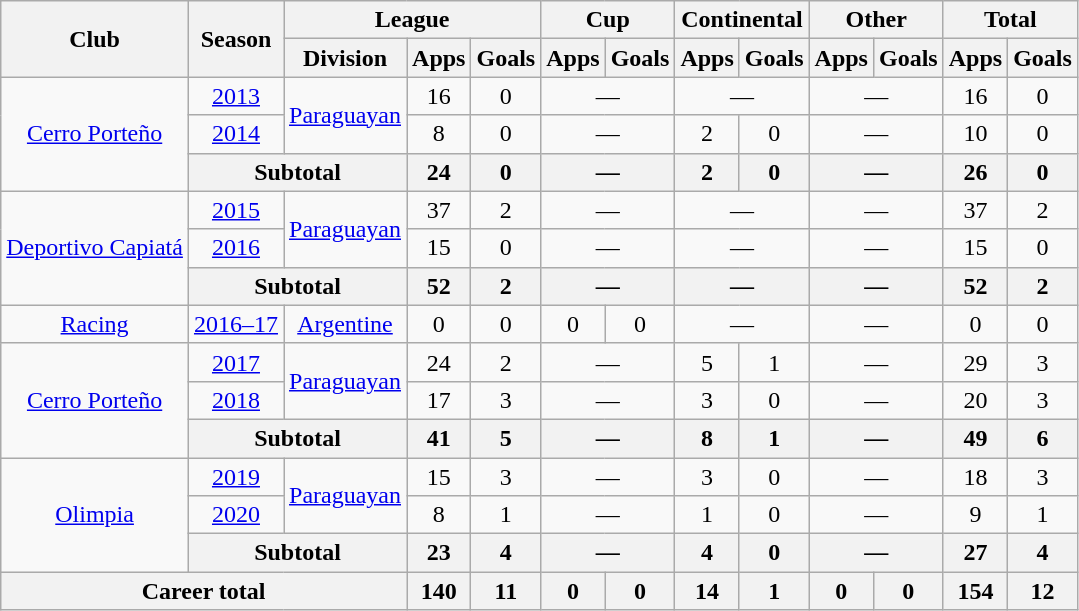<table class="wikitable" style="text-align: center;">
<tr>
<th rowspan="2">Club</th>
<th rowspan="2">Season</th>
<th colspan="3">League</th>
<th colspan="2">Cup</th>
<th colspan="2">Continental</th>
<th colspan="2">Other</th>
<th colspan="2">Total</th>
</tr>
<tr>
<th>Division</th>
<th>Apps</th>
<th>Goals</th>
<th>Apps</th>
<th>Goals</th>
<th>Apps</th>
<th>Goals</th>
<th>Apps</th>
<th>Goals</th>
<th>Apps</th>
<th>Goals</th>
</tr>
<tr>
<td rowspan="3" align="center"><a href='#'>Cerro Porteño</a></td>
<td><a href='#'>2013</a></td>
<td rowspan="2"><a href='#'>Paraguayan</a></td>
<td>16</td>
<td>0</td>
<td colspan="2">—</td>
<td colspan="2">—</td>
<td colspan="2">—</td>
<td>16</td>
<td>0</td>
</tr>
<tr>
<td><a href='#'>2014</a></td>
<td>8</td>
<td>0</td>
<td colspan="2">—</td>
<td>2</td>
<td>0</td>
<td colspan="2">—</td>
<td>10</td>
<td>0</td>
</tr>
<tr>
<th colspan="2"><strong>Subtotal</strong></th>
<th>24</th>
<th>0</th>
<th colspan="2">—</th>
<th>2</th>
<th>0</th>
<th colspan="2">—</th>
<th>26</th>
<th>0</th>
</tr>
<tr>
<td rowspan="3" align="center"><a href='#'>Deportivo Capiatá</a></td>
<td><a href='#'>2015</a></td>
<td rowspan="2"><a href='#'>Paraguayan</a></td>
<td>37</td>
<td>2</td>
<td colspan="2">—</td>
<td colspan="2">—</td>
<td colspan="2">—</td>
<td>37</td>
<td>2</td>
</tr>
<tr>
<td><a href='#'>2016</a></td>
<td>15</td>
<td>0</td>
<td colspan="2">—</td>
<td colspan="2">—</td>
<td colspan="2">—</td>
<td>15</td>
<td>0</td>
</tr>
<tr>
<th colspan="2"><strong>Subtotal</strong></th>
<th>52</th>
<th>2</th>
<th colspan="2">—</th>
<th colspan="2">—</th>
<th colspan="2">—</th>
<th>52</th>
<th>2</th>
</tr>
<tr>
<td align="center"><a href='#'>Racing</a></td>
<td><a href='#'>2016–17</a></td>
<td><a href='#'>Argentine</a></td>
<td>0</td>
<td>0</td>
<td>0</td>
<td>0</td>
<td colspan="2">—</td>
<td colspan="2">—</td>
<td>0</td>
<td>0</td>
</tr>
<tr>
<td rowspan="3" align="center"><a href='#'>Cerro Porteño</a></td>
<td><a href='#'>2017</a></td>
<td rowspan="2"><a href='#'>Paraguayan</a></td>
<td>24</td>
<td>2</td>
<td colspan="2">—</td>
<td>5</td>
<td>1</td>
<td colspan="2">—</td>
<td>29</td>
<td>3</td>
</tr>
<tr>
<td><a href='#'>2018</a></td>
<td>17</td>
<td>3</td>
<td colspan="2">—</td>
<td>3</td>
<td>0</td>
<td colspan="2">—</td>
<td>20</td>
<td>3</td>
</tr>
<tr>
<th colspan="2"><strong>Subtotal</strong></th>
<th>41</th>
<th>5</th>
<th colspan="2">—</th>
<th>8</th>
<th>1</th>
<th colspan="2">—</th>
<th>49</th>
<th>6</th>
</tr>
<tr>
<td rowspan="3" align="center"><a href='#'>Olimpia</a></td>
<td><a href='#'>2019</a></td>
<td rowspan="2"><a href='#'>Paraguayan</a></td>
<td>15</td>
<td>3</td>
<td colspan="2">—</td>
<td>3</td>
<td>0</td>
<td colspan="2">—</td>
<td>18</td>
<td>3</td>
</tr>
<tr>
<td><a href='#'>2020</a></td>
<td>8</td>
<td>1</td>
<td colspan="2">—</td>
<td>1</td>
<td>0</td>
<td colspan="2">—</td>
<td>9</td>
<td>1</td>
</tr>
<tr>
<th colspan="2"><strong>Subtotal</strong></th>
<th>23</th>
<th>4</th>
<th colspan="2">—</th>
<th>4</th>
<th>0</th>
<th colspan="2">—</th>
<th>27</th>
<th>4</th>
</tr>
<tr>
<th colspan="3"><strong>Career total</strong></th>
<th>140</th>
<th>11</th>
<th>0</th>
<th>0</th>
<th>14</th>
<th>1</th>
<th>0</th>
<th>0</th>
<th>154</th>
<th>12</th>
</tr>
</table>
